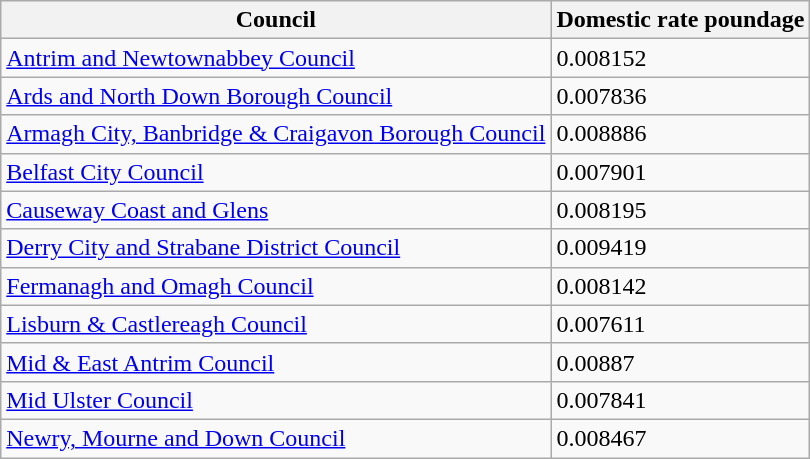<table class="wikitable sortable">
<tr>
<th>Council</th>
<th>Domestic rate poundage</th>
</tr>
<tr>
<td><a href='#'>Antrim and Newtownabbey Council</a></td>
<td>0.008152</td>
</tr>
<tr>
<td><a href='#'>Ards and North Down Borough Council</a></td>
<td>0.007836</td>
</tr>
<tr>
<td><a href='#'>Armagh City, Banbridge & Craigavon Borough Council</a></td>
<td>0.008886</td>
</tr>
<tr>
<td><a href='#'>Belfast City Council</a></td>
<td>0.007901</td>
</tr>
<tr>
<td><a href='#'>Causeway Coast and Glens</a></td>
<td>0.008195</td>
</tr>
<tr>
<td><a href='#'>Derry City and Strabane District Council</a></td>
<td>0.009419</td>
</tr>
<tr>
<td><a href='#'>Fermanagh and Omagh Council</a></td>
<td>0.008142</td>
</tr>
<tr>
<td><a href='#'>Lisburn & Castlereagh Council</a></td>
<td>0.007611</td>
</tr>
<tr>
<td><a href='#'>Mid & East Antrim Council</a></td>
<td>0.00887</td>
</tr>
<tr>
<td><a href='#'>Mid Ulster Council</a></td>
<td>0.007841</td>
</tr>
<tr>
<td><a href='#'>Newry, Mourne and Down Council</a></td>
<td>0.008467</td>
</tr>
</table>
